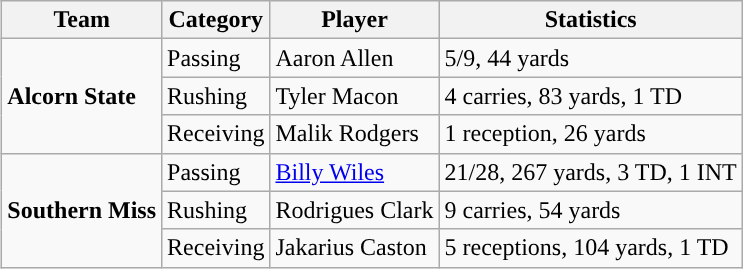<table class="wikitable" style="float: right;">
<tr>
<th>Team</th>
<th>Category</th>
<th>Player</th>
<th>Statistics</th>
</tr>
<tr>
<td rowspan=3><strong>Alcorn State</strong></td>
<td>Passing</td>
<td>Aaron Allen</td>
<td>5/9, 44 yards</td>
</tr>
<tr>
<td>Rushing</td>
<td>Tyler Macon</td>
<td>4 carries, 83 yards, 1 TD</td>
</tr>
<tr>
<td>Receiving</td>
<td>Malik Rodgers</td>
<td>1 reception, 26 yards</td>
</tr>
<tr>
<td rowspan=3><strong>Southern Miss</strong></td>
<td>Passing</td>
<td><a href='#'>Billy Wiles</a></td>
<td>21/28, 267 yards, 3 TD, 1 INT</td>
</tr>
<tr>
<td>Rushing</td>
<td>Rodrigues Clark</td>
<td>9 carries, 54 yards</td>
</tr>
<tr>
<td>Receiving</td>
<td>Jakarius Caston</td>
<td>5 receptions, 104 yards, 1 TD</td>
</tr>
</table>
